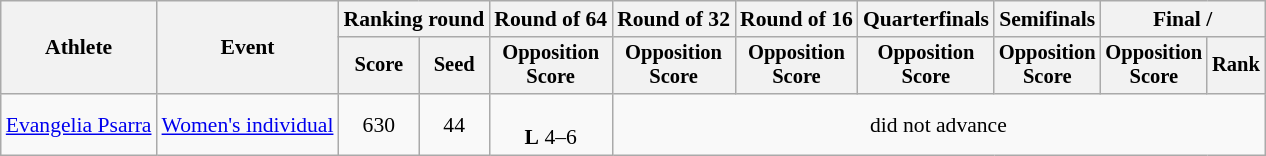<table class="wikitable" style="font-size:90%">
<tr>
<th rowspan="2">Athlete</th>
<th rowspan="2">Event</th>
<th colspan="2">Ranking round</th>
<th>Round of 64</th>
<th>Round of 32</th>
<th>Round of 16</th>
<th>Quarterfinals</th>
<th>Semifinals</th>
<th colspan="2">Final / </th>
</tr>
<tr style="font-size:95%">
<th>Score</th>
<th>Seed</th>
<th>Opposition<br>Score</th>
<th>Opposition<br>Score</th>
<th>Opposition<br>Score</th>
<th>Opposition<br>Score</th>
<th>Opposition<br>Score</th>
<th>Opposition<br>Score</th>
<th>Rank</th>
</tr>
<tr align=center>
<td align=left><a href='#'>Evangelia Psarra</a></td>
<td align=left><a href='#'>Women's individual</a></td>
<td>630</td>
<td>44</td>
<td><br><strong>L</strong> 4–6</td>
<td colspan=6>did not advance</td>
</tr>
</table>
